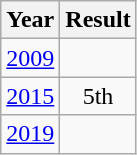<table class="wikitable" style="text-align:center">
<tr>
<th>Year</th>
<th>Result</th>
</tr>
<tr>
<td><a href='#'>2009</a></td>
<td></td>
</tr>
<tr>
<td><a href='#'>2015</a></td>
<td>5th</td>
</tr>
<tr>
<td><a href='#'>2019</a></td>
<td></td>
</tr>
</table>
